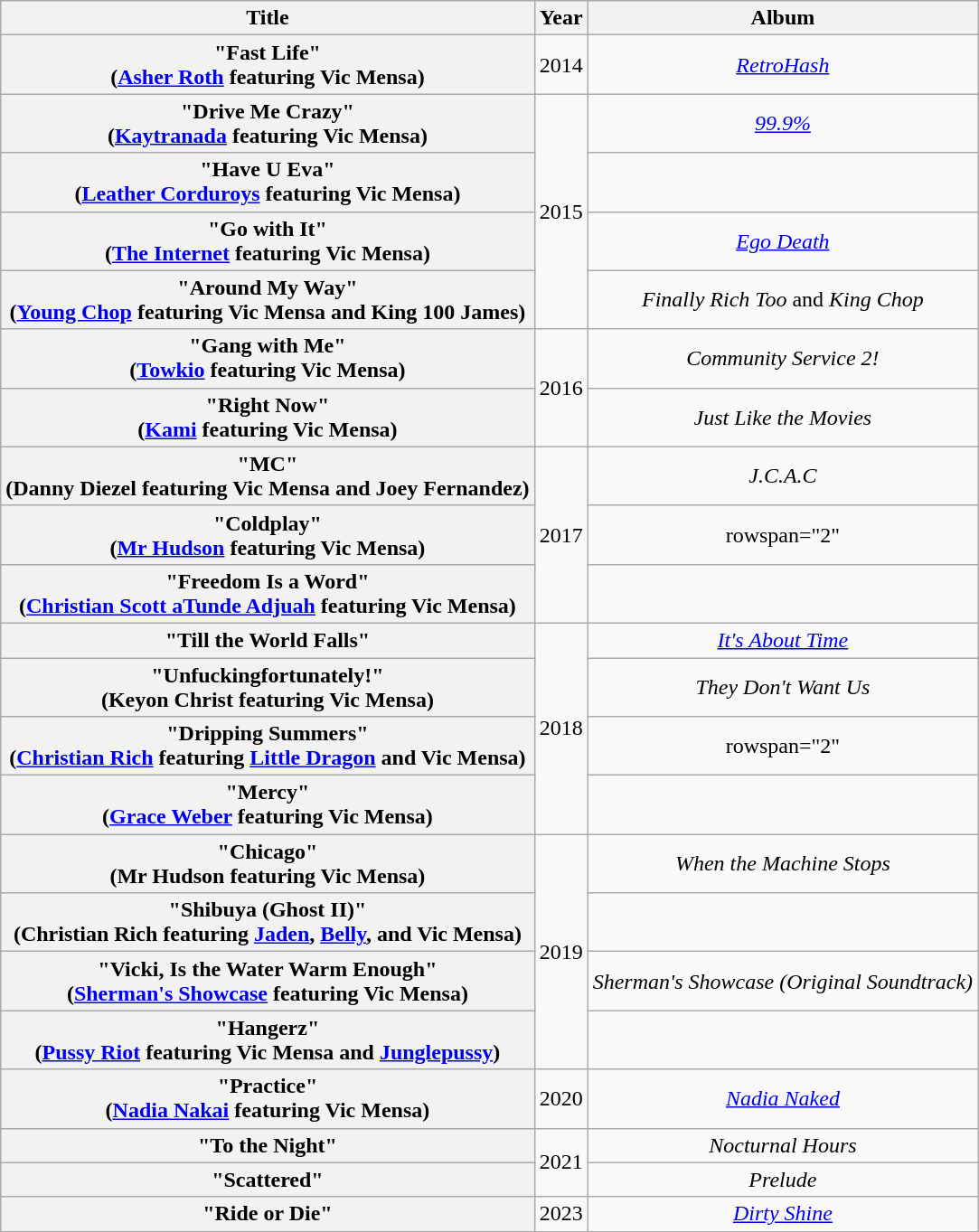<table class="wikitable plainrowheaders" style="text-align:center;">
<tr>
<th scope="col">Title</th>
<th scope="col">Year</th>
<th scope="col">Album</th>
</tr>
<tr>
<th scope="row">"Fast Life"<br><span>(<a href='#'>Asher Roth</a> featuring Vic Mensa)</span></th>
<td>2014</td>
<td><em><a href='#'>RetroHash</a></em></td>
</tr>
<tr>
<th scope="row">"Drive Me Crazy"<br><span>(<a href='#'>Kaytranada</a> featuring Vic Mensa)</span></th>
<td rowspan="4">2015</td>
<td><em><a href='#'>99.9%</a></em></td>
</tr>
<tr>
<th scope="row">"Have U Eva"<br><span>(<a href='#'>Leather Corduroys</a> featuring Vic Mensa)</span></th>
<td></td>
</tr>
<tr>
<th scope="row">"Go with It"<br><span>(<a href='#'>The Internet</a> featuring Vic Mensa)</span></th>
<td><em><a href='#'>Ego Death</a></em></td>
</tr>
<tr>
<th scope="row">"Around My Way"<br><span>(<a href='#'>Young Chop</a> featuring Vic Mensa and King 100 James)</span></th>
<td><em>Finally Rich Too</em> and <em>King Chop</em></td>
</tr>
<tr>
<th scope="row">"Gang with Me"<br><span>(<a href='#'>Towkio</a> featuring Vic Mensa)</span></th>
<td rowspan="2">2016</td>
<td><em>Community Service 2!</em></td>
</tr>
<tr>
<th scope="row">"Right Now"<br><span>(<a href='#'>Kami</a> featuring Vic Mensa)</span></th>
<td><em>Just Like the Movies</em></td>
</tr>
<tr>
<th scope="row">"MC"<br><span>(Danny Diezel featuring Vic Mensa and Joey Fernandez)</span></th>
<td rowspan="3">2017</td>
<td><em>J.C.A.C</em></td>
</tr>
<tr>
<th scope="row">"Coldplay"<br><span>(<a href='#'>Mr Hudson</a> featuring Vic Mensa)</span></th>
<td>rowspan="2" </td>
</tr>
<tr>
<th scope="row">"Freedom Is a Word"<br><span>(<a href='#'>Christian Scott aTunde Adjuah</a> featuring Vic Mensa)</span></th>
</tr>
<tr>
<th scope="row">"Till the World Falls"<br></th>
<td rowspan="4">2018</td>
<td><em><a href='#'>It's About Time</a></em></td>
</tr>
<tr>
<th scope="row">"Unfuckingfortunately!"<br><span>(Keyon Christ featuring Vic Mensa)</span></th>
<td><em>They Don't Want Us</em></td>
</tr>
<tr>
<th scope="row">"Dripping Summers"<br><span>(<a href='#'>Christian Rich</a> featuring <a href='#'>Little Dragon</a> and Vic Mensa)</span></th>
<td>rowspan="2" </td>
</tr>
<tr>
<th scope="row">"Mercy"<br><span>(<a href='#'>Grace Weber</a> featuring Vic Mensa)</span></th>
</tr>
<tr>
<th scope="row">"Chicago"<br><span>(Mr Hudson featuring Vic Mensa)</span></th>
<td rowspan="4">2019</td>
<td><em>When the Machine Stops</em></td>
</tr>
<tr>
<th scope="row">"Shibuya (Ghost II)"<br><span>(Christian Rich featuring <a href='#'>Jaden</a>, <a href='#'>Belly</a>, and Vic Mensa)</span></th>
<td></td>
</tr>
<tr>
<th scope="row">"Vicki, Is the Water Warm Enough"<br><span>(<a href='#'>Sherman's Showcase</a> featuring Vic Mensa)</span></th>
<td><em>Sherman's Showcase (Original Soundtrack)</em></td>
</tr>
<tr>
<th scope="row">"Hangerz"<br><span>(<a href='#'>Pussy Riot</a> featuring Vic Mensa and <a href='#'>Junglepussy</a>)</span></th>
<td></td>
</tr>
<tr>
<th scope="row">"Practice"<br><span>(<a href='#'>Nadia Nakai</a> featuring Vic Mensa)</span></th>
<td>2020</td>
<td><em><a href='#'>Nadia Naked</a></em></td>
</tr>
<tr>
<th scope="row">"To the Night"<br></th>
<td rowspan="2">2021</td>
<td><em>Nocturnal Hours</em></td>
</tr>
<tr>
<th scope="row">"Scattered"<br></th>
<td><em>Prelude</em></td>
</tr>
<tr>
<th scope="row">"Ride or Die"<br></th>
<td>2023</td>
<td><em><a href='#'>Dirty Shine</a></em></td>
</tr>
</table>
